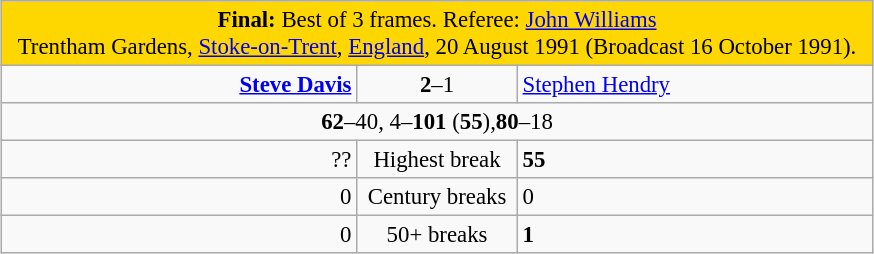<table class="wikitable" style="font-size: 95%; margin: 1em auto 1em auto;">
<tr>
<td colspan="3" align="center" bgcolor="#ffd700"><strong>Final:</strong> Best of 3 frames. Referee: <a href='#'>John Williams</a> <br>Trentham Gardens, <a href='#'>Stoke-on-Trent</a>, <a href='#'>England</a>, 20 August 1991 (Broadcast 16 October 1991).</td>
</tr>
<tr>
<td width="230" align="right"><strong><a href='#'>Steve Davis</a></strong> <br></td>
<td width="100" align="center"><strong>2</strong>–1</td>
<td width="230"><a href='#'>Stephen Hendry</a> <br></td>
</tr>
<tr>
<td colspan="3" align="center" style="font-size: 100%"><strong>62</strong>–40, 4–<strong>101</strong> (<strong>55</strong>),<strong>80</strong>–18</td>
</tr>
<tr>
<td align="right">??</td>
<td align="center">Highest break</td>
<td align="left"><strong>55</strong></td>
</tr>
<tr>
<td align="right">0</td>
<td align="center">Century breaks</td>
<td align="left">0</td>
</tr>
<tr>
<td align="right">0</td>
<td align="center">50+ breaks</td>
<td align="left"><strong>1</strong></td>
</tr>
</table>
